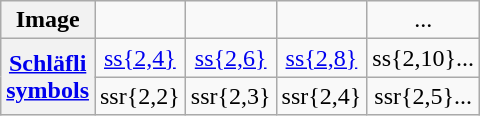<table class=wikitable>
<tr align=center>
<th>Image</th>
<td></td>
<td></td>
<td></td>
<td>...</td>
</tr>
<tr align=center>
<th rowspan=2><a href='#'>Schläfli<br>symbols</a></th>
<td><a href='#'>ss{2,4}</a></td>
<td><a href='#'>ss{2,6}</a></td>
<td><a href='#'>ss{2,8}</a></td>
<td>ss{2,10}...</td>
</tr>
<tr align=center>
<td>ssr{2,2}<br></td>
<td>ssr{2,3}<br></td>
<td>ssr{2,4}<br></td>
<td>ssr{2,5}...<br></td>
</tr>
</table>
